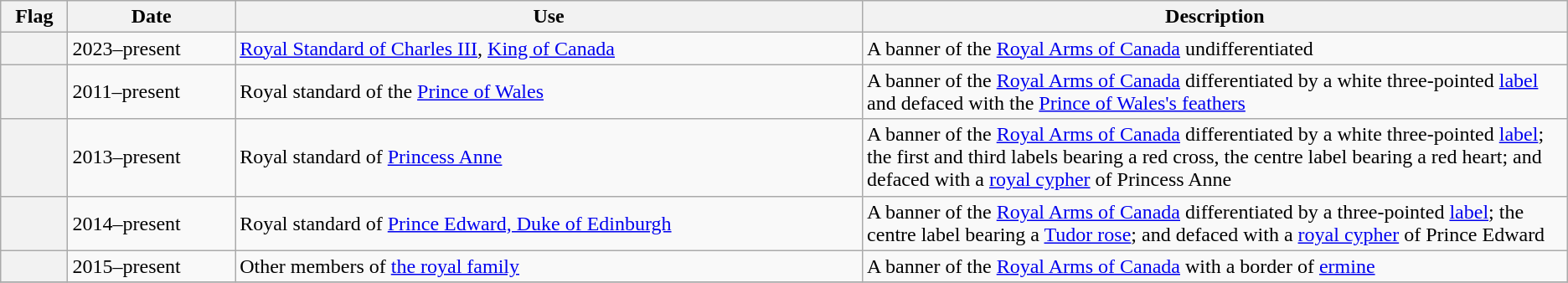<table class="wikitable">
<tr>
<th scope="col">Flag</th>
<th scope="col">Date</th>
<th scope="col">Use</th>
<th scope="col" style="width: 45%;">Description</th>
</tr>
<tr>
<th scope="row"></th>
<td>2023–present</td>
<td><a href='#'>Royal Standard of Charles III</a>, <a href='#'>King of Canada</a></td>
<td>A banner of the <a href='#'>Royal Arms of Canada</a> undifferentiated</td>
</tr>
<tr>
<th scope="row"></th>
<td>2011–present</td>
<td>Royal standard of the <a href='#'>Prince of Wales</a></td>
<td>A banner of the <a href='#'>Royal Arms of Canada</a> differentiated by a white three-pointed <a href='#'>label</a> and defaced with the <a href='#'>Prince of Wales's feathers</a></td>
</tr>
<tr>
<th scope="row"></th>
<td>2013–present</td>
<td>Royal standard of <a href='#'>Princess Anne</a></td>
<td>A banner of the <a href='#'>Royal Arms of Canada</a> differentiated by a white three-pointed <a href='#'>label</a>; the first and third labels bearing a red cross, the centre label bearing a red heart; and defaced with a <a href='#'>royal cypher</a> of Princess Anne</td>
</tr>
<tr>
<th scope="row"></th>
<td>2014–present</td>
<td>Royal standard of <a href='#'>Prince Edward, Duke of Edinburgh</a></td>
<td>A banner of the <a href='#'>Royal Arms of Canada</a> differentiated by a three-pointed <a href='#'>label</a>; the centre label bearing a <a href='#'>Tudor rose</a>; and defaced with a <a href='#'>royal cypher</a> of Prince Edward</td>
</tr>
<tr>
<th scope="row"></th>
<td>2015–present</td>
<td>Other members of <a href='#'>the royal family</a></td>
<td>A banner of the <a href='#'>Royal Arms of Canada</a> with a border of <a href='#'>ermine</a></td>
</tr>
<tr>
</tr>
</table>
